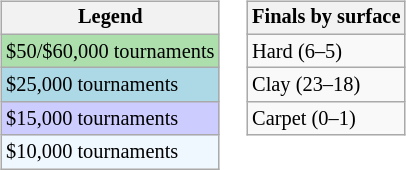<table>
<tr valign=top>
<td><br><table class=wikitable style="font-size:85%">
<tr>
<th>Legend</th>
</tr>
<tr style="background:#addfad;">
<td>$50/$60,000 tournaments</td>
</tr>
<tr style="background:lightblue;">
<td>$25,000 tournaments</td>
</tr>
<tr style="background:#ccccff;">
<td>$15,000 tournaments</td>
</tr>
<tr style="background:#f0f8ff;">
<td>$10,000 tournaments</td>
</tr>
</table>
</td>
<td><br><table class=wikitable style="font-size:85%">
<tr>
<th>Finals by surface</th>
</tr>
<tr>
<td>Hard (6–5)</td>
</tr>
<tr>
<td>Clay (23–18)</td>
</tr>
<tr>
<td>Carpet (0–1)</td>
</tr>
</table>
</td>
</tr>
</table>
